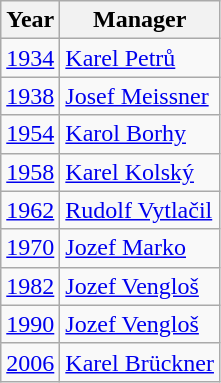<table class="wikitable">
<tr>
<th>Year</th>
<th>Manager</th>
</tr>
<tr>
<td align=center><a href='#'>1934</a></td>
<td> <a href='#'>Karel Petrů</a></td>
</tr>
<tr>
<td align=center><a href='#'>1938</a></td>
<td> <a href='#'>Josef Meissner</a></td>
</tr>
<tr>
<td align=center><a href='#'>1954</a></td>
<td> <a href='#'>Karol Borhy</a></td>
</tr>
<tr>
<td align=center><a href='#'>1958</a></td>
<td> <a href='#'>Karel Kolský</a></td>
</tr>
<tr>
<td align=center><a href='#'>1962</a></td>
<td>  <a href='#'>Rudolf Vytlačil</a></td>
</tr>
<tr>
<td align=center><a href='#'>1970</a></td>
<td> <a href='#'>Jozef Marko</a></td>
</tr>
<tr>
<td align=center><a href='#'>1982</a></td>
<td> <a href='#'>Jozef Vengloš</a></td>
</tr>
<tr>
<td align=center><a href='#'>1990</a></td>
<td> <a href='#'>Jozef Vengloš</a></td>
</tr>
<tr>
<td align=center><a href='#'>2006</a></td>
<td> <a href='#'>Karel Brückner</a></td>
</tr>
</table>
